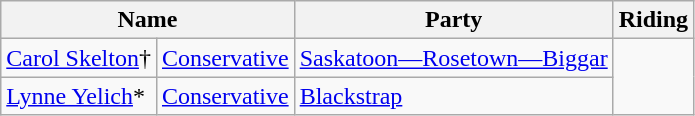<table class="wikitable">
<tr>
<th colspan="2">Name</th>
<th>Party</th>
<th>Riding</th>
</tr>
<tr>
<td><a href='#'>Carol Skelton</a>†</td>
<td><a href='#'>Conservative</a></td>
<td><a href='#'>Saskatoon—Rosetown—Biggar</a></td>
</tr>
<tr>
<td><a href='#'>Lynne Yelich</a>*</td>
<td><a href='#'>Conservative</a></td>
<td><a href='#'>Blackstrap</a></td>
</tr>
</table>
